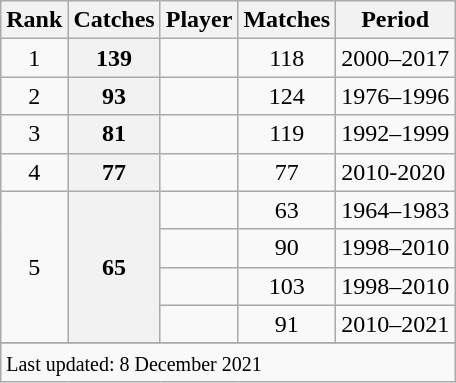<table class="wikitable plainrowheaders sortable">
<tr>
<th scope="col">Rank</th>
<th scope="col">Catches</th>
<th scope="col">Player</th>
<th scope="col">Matches</th>
<th scope="col">Period</th>
</tr>
<tr>
<td align=center>1</td>
<th scope="row" style="text-align:center;">139</th>
<td></td>
<td align=center>118</td>
<td>2000–2017</td>
</tr>
<tr>
<td align=center>2</td>
<th scope="row" style="text-align:center;">93</th>
<td></td>
<td align=center>124</td>
<td>1976–1996</td>
</tr>
<tr>
<td align=center>3</td>
<th scope="row" style="text-align:center;">81</th>
<td></td>
<td align=center>119</td>
<td>1992–1999</td>
</tr>
<tr>
<td align=center>4</td>
<th scope="row" style="text-align:center;">77</th>
<td></td>
<td align=center>77</td>
<td>2010-2020</td>
</tr>
<tr>
<td align=center rowspan=4>5</td>
<th scope="row" style="text-align:center;" rowspan=4>65</th>
<td></td>
<td align=center>63</td>
<td>1964–1983</td>
</tr>
<tr>
<td></td>
<td align=center>90</td>
<td>1998–2010</td>
</tr>
<tr>
<td></td>
<td align=center>103</td>
<td>1998–2010</td>
</tr>
<tr>
<td> </td>
<td align=center>91</td>
<td>2010–2021</td>
</tr>
<tr>
</tr>
<tr class=sortbottom>
<td colspan=5><small>Last updated: 8 December 2021</small></td>
</tr>
</table>
